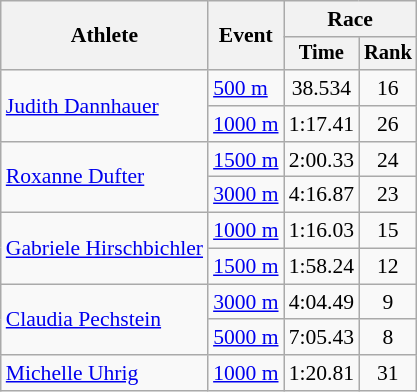<table class="wikitable" style="font-size:90%">
<tr>
<th rowspan=2>Athlete</th>
<th rowspan=2>Event</th>
<th colspan="2">Race</th>
</tr>
<tr style="font-size:95%">
<th>Time</th>
<th>Rank</th>
</tr>
<tr align=center>
<td align=left rowspan=2><a href='#'>Judith Dannhauer</a></td>
<td align=left><a href='#'>500 m</a></td>
<td>38.534</td>
<td>16</td>
</tr>
<tr align=center>
<td align=left><a href='#'>1000 m</a></td>
<td>1:17.41</td>
<td>26</td>
</tr>
<tr align=center>
<td align=left rowspan=2><a href='#'>Roxanne Dufter</a></td>
<td align=left><a href='#'>1500 m</a></td>
<td>2:00.33</td>
<td>24</td>
</tr>
<tr align=center>
<td align=left><a href='#'>3000 m</a></td>
<td>4:16.87</td>
<td>23</td>
</tr>
<tr align=center>
<td align=left rowspan=2><a href='#'>Gabriele Hirschbichler</a></td>
<td align=left><a href='#'>1000 m</a></td>
<td>1:16.03</td>
<td>15</td>
</tr>
<tr align=center>
<td align=left><a href='#'>1500 m</a></td>
<td>1:58.24</td>
<td>12</td>
</tr>
<tr align=center>
<td align=left rowspan=2><a href='#'>Claudia Pechstein</a></td>
<td align=left><a href='#'>3000 m</a></td>
<td>4:04.49</td>
<td>9</td>
</tr>
<tr align=center>
<td align=left><a href='#'>5000 m</a></td>
<td>7:05.43</td>
<td>8</td>
</tr>
<tr align=center>
<td align=left><a href='#'>Michelle Uhrig</a></td>
<td align=left><a href='#'>1000 m</a></td>
<td>1:20.81</td>
<td>31</td>
</tr>
</table>
